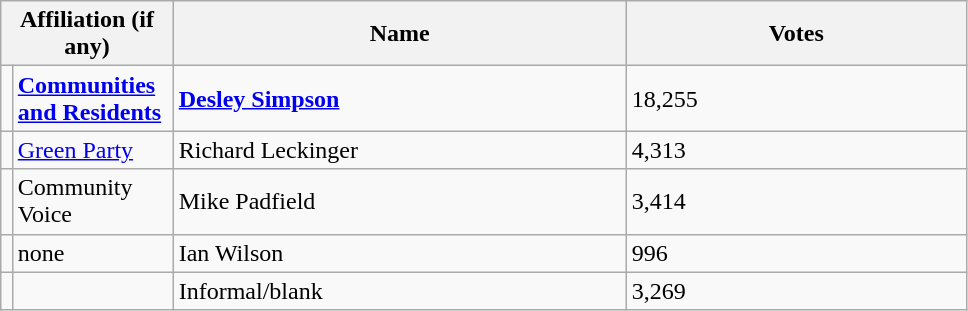<table class="wikitable" style="width:51%;">
<tr>
<th colspan="2" style="width:1%;">Affiliation (if any)</th>
<th style="width:20%;">Name</th>
<th style="width:15%;">Votes</th>
</tr>
<tr>
<td bgcolor=></td>
<td><strong><a href='#'>Communities and Residents</a></strong></td>
<td><strong><a href='#'>Desley Simpson</a></strong></td>
<td>18,255</td>
</tr>
<tr>
<td bgcolor=></td>
<td><a href='#'>Green Party</a></td>
<td>Richard Leckinger</td>
<td>4,313</td>
</tr>
<tr>
<td></td>
<td>Community Voice</td>
<td>Mike Padfield</td>
<td>3,414</td>
</tr>
<tr>
<td></td>
<td>none</td>
<td>Ian Wilson</td>
<td>996</td>
</tr>
<tr>
<td bgcolor=></td>
<td></td>
<td>Informal/blank</td>
<td>3,269</td>
</tr>
</table>
